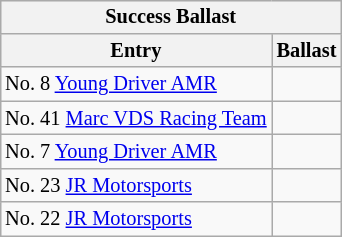<table class="wikitable" style="font-size: 85%; float:right; margin-left:1em; margin-right:0">
<tr>
<th colspan=2>Success Ballast</th>
</tr>
<tr>
<th>Entry</th>
<th>Ballast</th>
</tr>
<tr>
<td>No. 8 <a href='#'>Young Driver AMR</a></td>
<td></td>
</tr>
<tr>
<td>No. 41 <a href='#'>Marc VDS Racing Team</a></td>
<td></td>
</tr>
<tr>
<td>No. 7 <a href='#'>Young Driver AMR</a></td>
<td></td>
</tr>
<tr>
<td>No. 23 <a href='#'>JR Motorsports</a></td>
<td></td>
</tr>
<tr>
<td>No. 22 <a href='#'>JR Motorsports</a></td>
<td></td>
</tr>
</table>
